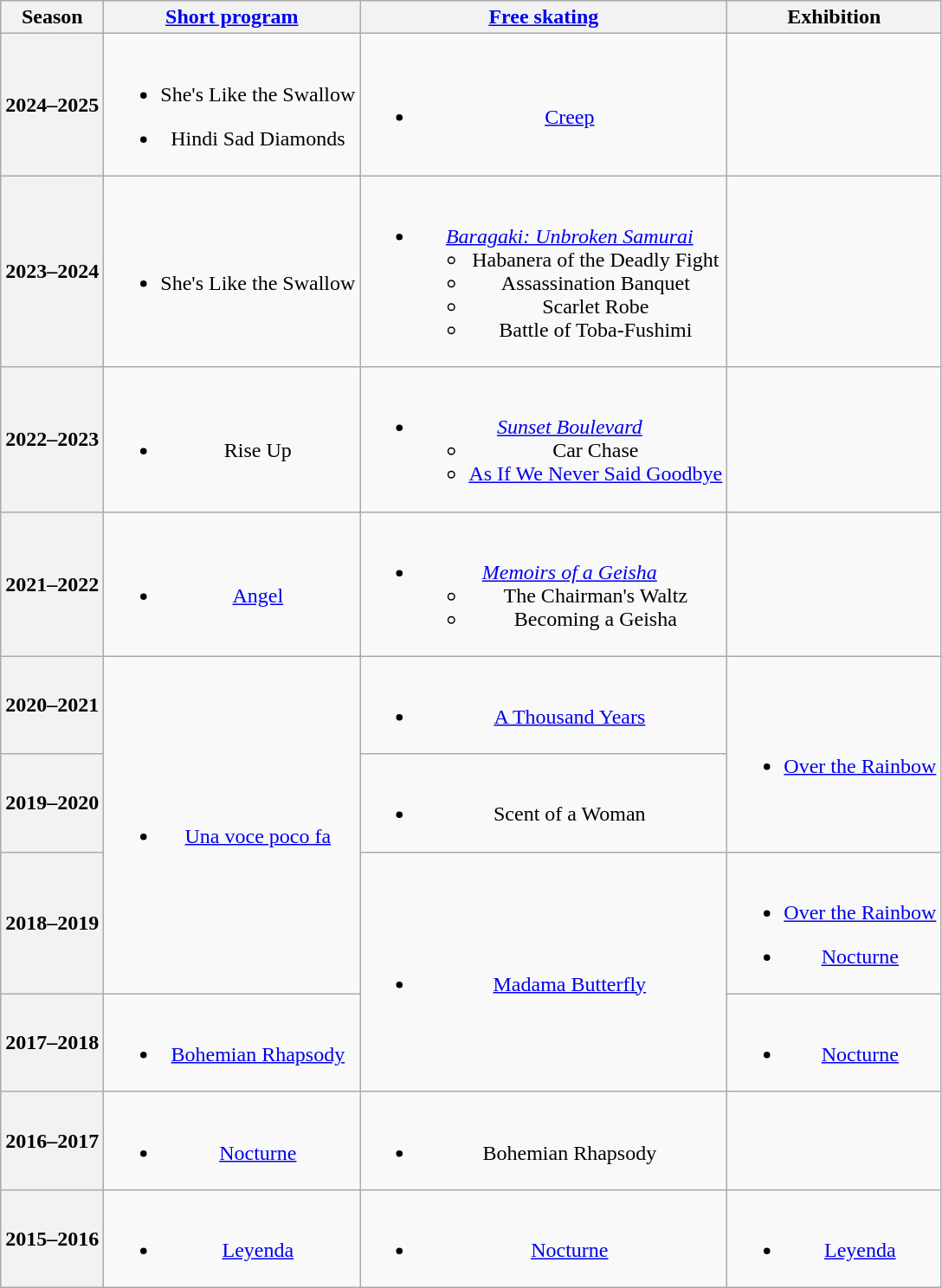<table class=wikitable style=text-align:center>
<tr>
<th>Season</th>
<th><a href='#'>Short program</a></th>
<th><a href='#'>Free skating</a></th>
<th>Exhibition</th>
</tr>
<tr>
<th>2024–2025 <br> </th>
<td><br><ul><li>She's Like the Swallow <br></li></ul><ul><li>Hindi Sad Diamonds <br></li></ul></td>
<td><br><ul><li><a href='#'>Creep</a> <br></li></ul></td>
<td></td>
</tr>
<tr>
<th>2023–2024 <br> </th>
<td><br><ul><li>She's Like the Swallow <br></li></ul></td>
<td><br><ul><li><em><a href='#'>Baragaki: Unbroken Samurai</a></em><ul><li>Habanera of the Deadly Fight</li><li>Assassination Banquet</li><li>Scarlet Robe</li><li>Battle of Toba-Fushimi <br></li></ul></li></ul></td>
<td></td>
</tr>
<tr>
<th>2022–2023 <br> </th>
<td><br><ul><li>Rise Up<br></li></ul></td>
<td><br><ul><li><em><a href='#'>Sunset Boulevard</a></em><ul><li>Car Chase <br></li><li><a href='#'>As If We Never Said Goodbye</a> <br></li></ul></li></ul></td>
<td></td>
</tr>
<tr>
<th>2021–2022 <br> </th>
<td><br><ul><li><a href='#'>Angel</a>  <br></li></ul></td>
<td><br><ul><li><em><a href='#'>Memoirs of a Geisha</a></em><ul><li>The Chairman's Waltz</li><li>Becoming a Geisha<br></li></ul></li></ul></td>
<td></td>
</tr>
<tr>
<th>2020–2021 <br> </th>
<td rowspan=3><br><ul><li><a href='#'>Una voce poco fa</a>  <br></li></ul></td>
<td><br><ul><li><a href='#'>A Thousand Years</a><br></li></ul></td>
<td rowspan=2><br><ul><li><a href='#'>Over the Rainbow</a> <br></li></ul></td>
</tr>
<tr>
<th>2019–2020 <br> </th>
<td><br><ul><li>Scent of a Woman <br></li></ul></td>
</tr>
<tr>
<th>2018–2019 <br> </th>
<td rowspan=2><br><ul><li><a href='#'>Madama Butterfly</a>  <br></li></ul></td>
<td><br><ul><li><a href='#'>Over the Rainbow</a> <br></li></ul><ul><li><a href='#'>Nocturne</a> <br></li></ul></td>
</tr>
<tr>
<th>2017–2018 <br> </th>
<td><br><ul><li><a href='#'>Bohemian Rhapsody</a> <br></li></ul></td>
<td><br><ul><li><a href='#'>Nocturne</a> <br></li></ul></td>
</tr>
<tr>
<th>2016–2017 <br> </th>
<td><br><ul><li><a href='#'>Nocturne</a> <br></li></ul></td>
<td><br><ul><li>Bohemian Rhapsody <br></li></ul></td>
<td></td>
</tr>
<tr>
<th>2015–2016</th>
<td><br><ul><li><a href='#'>Leyenda</a> <br></li></ul></td>
<td><br><ul><li><a href='#'>Nocturne</a> <br></li></ul></td>
<td><br><ul><li><a href='#'>Leyenda</a> <br></li></ul></td>
</tr>
</table>
